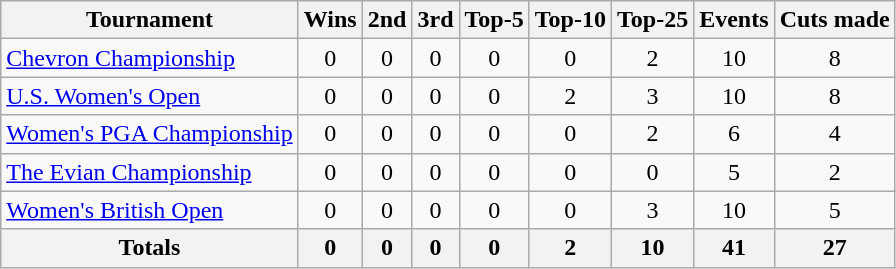<table class=wikitable style=text-align:center>
<tr>
<th>Tournament</th>
<th>Wins</th>
<th>2nd</th>
<th>3rd</th>
<th>Top-5</th>
<th>Top-10</th>
<th>Top-25</th>
<th>Events</th>
<th>Cuts made</th>
</tr>
<tr>
<td align=left><a href='#'>Chevron Championship</a></td>
<td>0</td>
<td>0</td>
<td>0</td>
<td>0</td>
<td>0</td>
<td>2</td>
<td>10</td>
<td>8</td>
</tr>
<tr>
<td align=left><a href='#'>U.S. Women's Open</a></td>
<td>0</td>
<td>0</td>
<td>0</td>
<td>0</td>
<td>2</td>
<td>3</td>
<td>10</td>
<td>8</td>
</tr>
<tr>
<td align=left><a href='#'>Women's PGA Championship</a></td>
<td>0</td>
<td>0</td>
<td>0</td>
<td>0</td>
<td>0</td>
<td>2</td>
<td>6</td>
<td>4</td>
</tr>
<tr>
<td align=left><a href='#'>The Evian Championship</a></td>
<td>0</td>
<td>0</td>
<td>0</td>
<td>0</td>
<td>0</td>
<td>0</td>
<td>5</td>
<td>2</td>
</tr>
<tr>
<td align=left><a href='#'>Women's British Open</a></td>
<td>0</td>
<td>0</td>
<td>0</td>
<td>0</td>
<td>0</td>
<td>3</td>
<td>10</td>
<td>5</td>
</tr>
<tr>
<th>Totals</th>
<th>0</th>
<th>0</th>
<th>0</th>
<th>0</th>
<th>2</th>
<th>10</th>
<th>41</th>
<th>27</th>
</tr>
</table>
